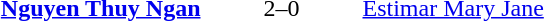<table>
<tr>
<th width=400></th>
<th width=100></th>
<th width=400></th>
</tr>
<tr>
<td align=right><strong><a href='#'>Nguyen Thuy Ngan</a> </strong></td>
<td align=center>2–0</td>
<td> <a href='#'>Estimar Mary Jane</a></td>
</tr>
</table>
